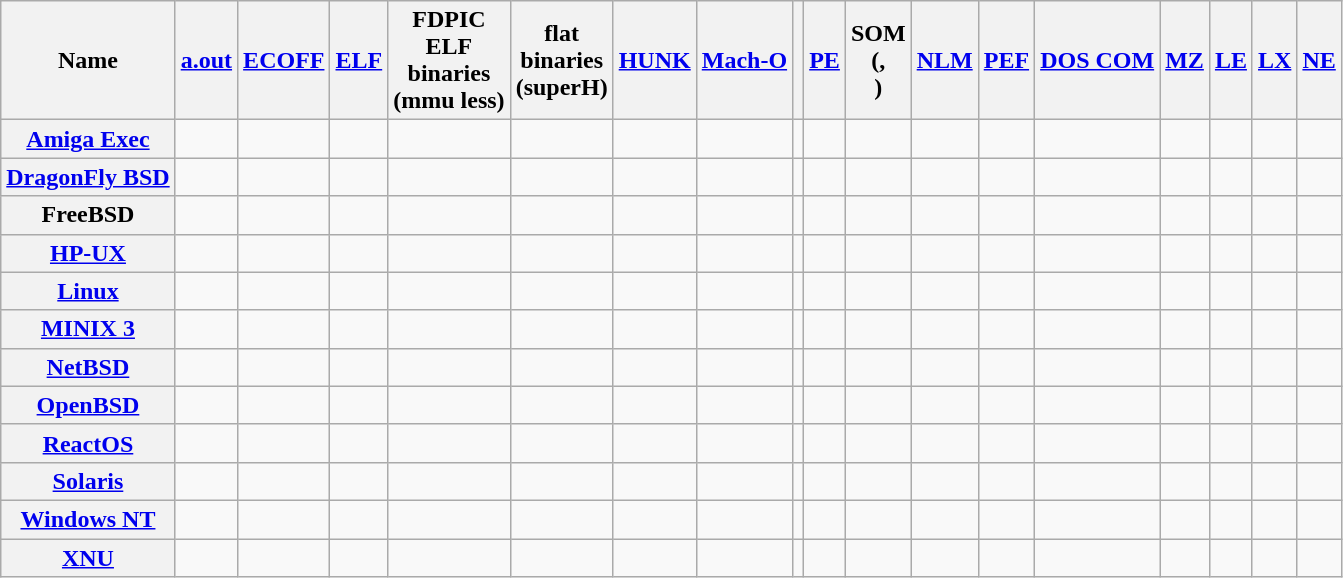<table class="sortable sort-under wikitable" style="text-align: center; width: auto">
<tr>
<th>Name</th>
<th><a href='#'>a.out</a></th>
<th><a href='#'>ECOFF</a></th>
<th><a href='#'>ELF</a></th>
<th>FDPIC<br>ELF<br>binaries<br>(mmu less)</th>
<th>flat<br>binaries<br>(superH)</th>
<th><a href='#'>HUNK</a></th>
<th><a href='#'>Mach-O</a></th>
<th></th>
<th><a href='#'>PE</a></th>
<th>SOM<br>(,<br>)</th>
<th><a href='#'>NLM</a></th>
<th><a href='#'>PEF</a></th>
<th><a href='#'>DOS COM</a></th>
<th><a href='#'>MZ</a></th>
<th><a href='#'>LE</a></th>
<th><a href='#'>LX</a></th>
<th><a href='#'>NE</a></th>
</tr>
<tr>
<th><a href='#'>Amiga Exec</a></th>
<td></td>
<td></td>
<td></td>
<td></td>
<td></td>
<td></td>
<td></td>
<td></td>
<td></td>
<td></td>
<td></td>
<td></td>
<td></td>
<td></td>
<td></td>
<td></td>
<td></td>
</tr>
<tr>
<th><a href='#'>DragonFly BSD</a></th>
<td></td>
<td></td>
<td></td>
<td></td>
<td></td>
<td></td>
<td></td>
<td></td>
<td></td>
<td></td>
<td></td>
<td></td>
<td></td>
<td></td>
<td></td>
<td></td>
<td></td>
</tr>
<tr>
<th>FreeBSD</th>
<td></td>
<td></td>
<td></td>
<td></td>
<td></td>
<td></td>
<td></td>
<td></td>
<td></td>
<td></td>
<td></td>
<td></td>
<td></td>
<td></td>
<td></td>
<td></td>
<td></td>
</tr>
<tr>
<th><a href='#'>HP-UX</a></th>
<td></td>
<td></td>
<td></td>
<td></td>
<td></td>
<td></td>
<td></td>
<td></td>
<td></td>
<td></td>
<td></td>
<td></td>
<td></td>
<td></td>
<td></td>
<td></td>
<td></td>
</tr>
<tr>
<th><a href='#'>Linux</a></th>
<td></td>
<td></td>
<td></td>
<td></td>
<td></td>
<td></td>
<td></td>
<td></td>
<td></td>
<td></td>
<td></td>
<td></td>
<td></td>
<td></td>
<td></td>
<td></td>
<td></td>
</tr>
<tr>
<th><a href='#'>MINIX 3</a></th>
<td></td>
<td></td>
<td></td>
<td></td>
<td></td>
<td></td>
<td></td>
<td></td>
<td></td>
<td></td>
<td></td>
<td></td>
<td></td>
<td></td>
<td></td>
<td></td>
<td></td>
</tr>
<tr>
<th><a href='#'>NetBSD</a></th>
<td></td>
<td></td>
<td></td>
<td></td>
<td></td>
<td></td>
<td></td>
<td></td>
<td></td>
<td></td>
<td></td>
<td></td>
<td></td>
<td></td>
<td></td>
<td></td>
<td></td>
</tr>
<tr>
<th><a href='#'>OpenBSD</a></th>
<td></td>
<td></td>
<td></td>
<td></td>
<td></td>
<td></td>
<td></td>
<td></td>
<td></td>
<td></td>
<td></td>
<td></td>
<td></td>
<td></td>
<td></td>
<td></td>
<td></td>
</tr>
<tr>
<th><a href='#'>ReactOS</a></th>
<td></td>
<td></td>
<td></td>
<td></td>
<td></td>
<td></td>
<td></td>
<td></td>
<td></td>
<td></td>
<td></td>
<td></td>
<td></td>
<td></td>
<td></td>
<td></td>
<td></td>
</tr>
<tr>
<th><a href='#'>Solaris</a></th>
<td></td>
<td></td>
<td></td>
<td></td>
<td></td>
<td></td>
<td></td>
<td></td>
<td></td>
<td></td>
<td></td>
<td></td>
<td></td>
<td></td>
<td></td>
<td></td>
<td></td>
</tr>
<tr>
<th><a href='#'>Windows NT</a></th>
<td></td>
<td></td>
<td></td>
<td></td>
<td></td>
<td></td>
<td></td>
<td></td>
<td></td>
<td></td>
<td></td>
<td></td>
<td></td>
<td></td>
<td></td>
<td></td>
<td></td>
</tr>
<tr>
<th><a href='#'>XNU</a></th>
<td></td>
<td></td>
<td></td>
<td></td>
<td></td>
<td></td>
<td></td>
<td></td>
<td></td>
<td></td>
<td></td>
<td></td>
<td></td>
<td></td>
<td></td>
<td></td>
<td></td>
</tr>
</table>
